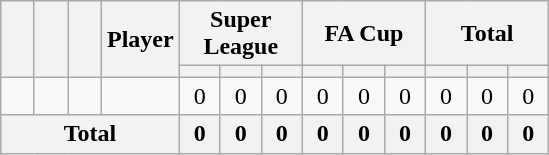<table class="wikitable sortable" style="text-align:center;">
<tr>
<th rowspan=2 width=15></th>
<th rowspan=2 width=15></th>
<th rowspan=2 width=15></th>
<th rowspan=2>Player</th>
<th colspan="3" style="text-align:center;"><strong>Super League</strong></th>
<th colspan="3" style="text-align:center;"><strong>FA Cup</strong></th>
<th colspan="3" style="text-align:center;"><strong>Total</strong></th>
</tr>
<tr>
<th width=20></th>
<th width=20></th>
<th width=20></th>
<th width=20></th>
<th width=20></th>
<th width=20></th>
<th width=20></th>
<th width=20></th>
<th width=20></th>
</tr>
<tr>
<td></td>
<td></td>
<td></td>
<td></td>
<td>0</td>
<td>0</td>
<td>0</td>
<td>0</td>
<td>0</td>
<td>0</td>
<td>0</td>
<td>0</td>
<td>0</td>
</tr>
<tr>
<th colspan="4"><strong>Total</strong></th>
<th><strong>0</strong></th>
<th><strong>0</strong></th>
<th><strong>0</strong></th>
<th><strong>0</strong></th>
<th><strong>0</strong></th>
<th><strong>0</strong></th>
<th><strong>0</strong></th>
<th><strong>0</strong></th>
<th><strong>0</strong></th>
</tr>
</table>
